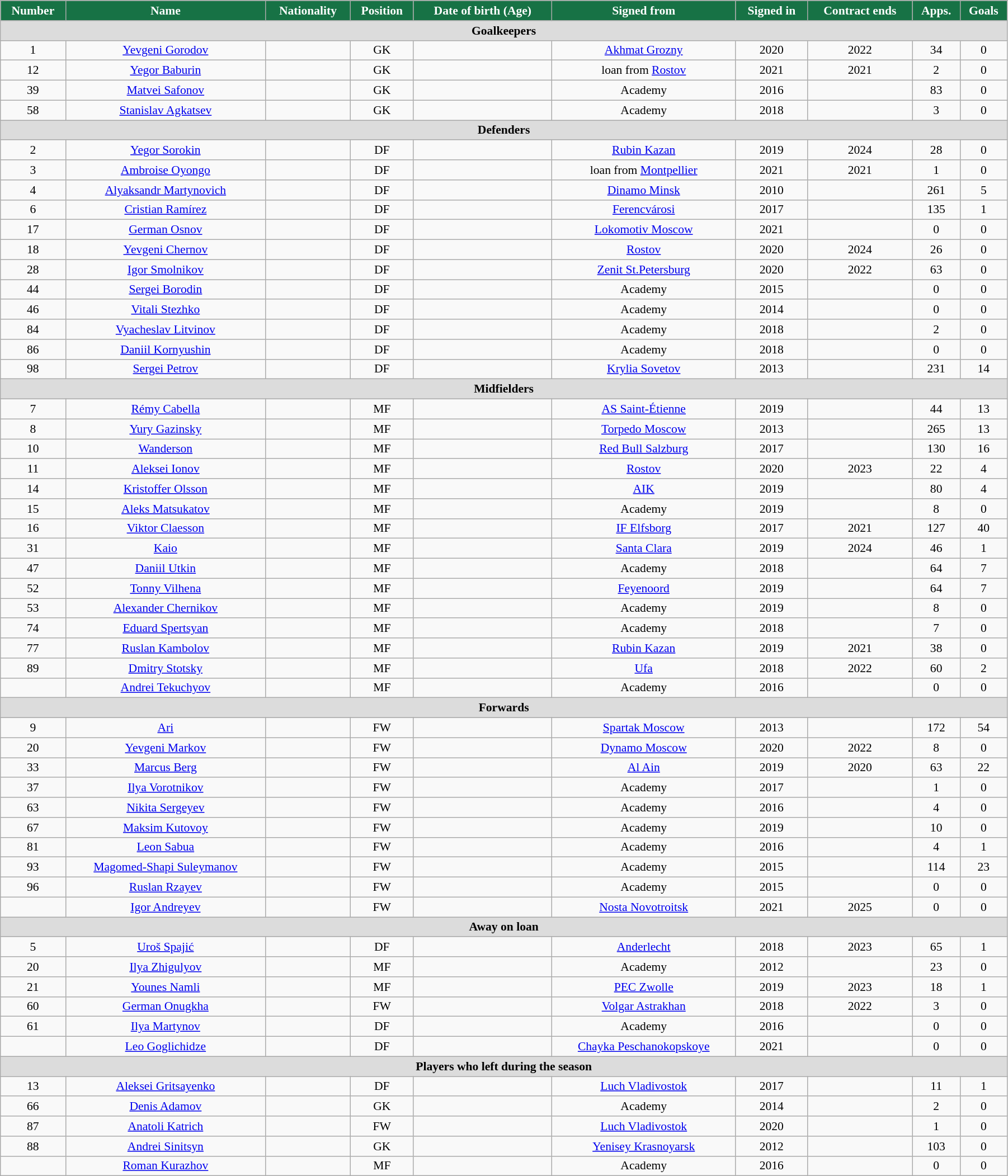<table class="wikitable"  style="text-align:center; font-size:90%; width:95%;">
<tr>
<th style="background:#177245; color:#FFFFFF; text-align:center;">Number</th>
<th style="background:#177245; color:#FFFFFF; text-align:center;">Name</th>
<th style="background:#177245; color:#FFFFFF; text-align:center;">Nationality</th>
<th style="background:#177245; color:#FFFFFF; text-align:center;">Position</th>
<th style="background:#177245; color:#FFFFFF; text-align:center;">Date of birth (Age)</th>
<th style="background:#177245; color:#FFFFFF; text-align:center;">Signed from</th>
<th style="background:#177245; color:#FFFFFF; text-align:center;">Signed in</th>
<th style="background:#177245; color:#FFFFFF; text-align:center;">Contract ends</th>
<th style="background:#177245; color:#FFFFFF; text-align:center;">Apps.</th>
<th style="background:#177245; color:#FFFFFF; text-align:center;">Goals</th>
</tr>
<tr>
<th colspan="11"  style="background:#dcdcdc; text-align:center;">Goalkeepers</th>
</tr>
<tr>
<td>1</td>
<td><a href='#'>Yevgeni Gorodov</a></td>
<td></td>
<td>GK</td>
<td></td>
<td><a href='#'>Akhmat Grozny</a></td>
<td>2020</td>
<td>2022</td>
<td>34</td>
<td>0</td>
</tr>
<tr>
<td>12</td>
<td><a href='#'>Yegor Baburin</a></td>
<td></td>
<td>GK</td>
<td></td>
<td>loan from <a href='#'>Rostov</a></td>
<td>2021</td>
<td>2021</td>
<td>2</td>
<td>0</td>
</tr>
<tr>
<td>39</td>
<td><a href='#'>Matvei Safonov</a></td>
<td></td>
<td>GK</td>
<td></td>
<td>Academy</td>
<td>2016</td>
<td></td>
<td>83</td>
<td>0</td>
</tr>
<tr>
<td>58</td>
<td><a href='#'>Stanislav Agkatsev</a></td>
<td></td>
<td>GK</td>
<td></td>
<td>Academy</td>
<td>2018</td>
<td></td>
<td>3</td>
<td>0</td>
</tr>
<tr>
<th colspan="11"  style="background:#dcdcdc; text-align:center;">Defenders</th>
</tr>
<tr>
<td>2</td>
<td><a href='#'>Yegor Sorokin</a></td>
<td></td>
<td>DF</td>
<td></td>
<td><a href='#'>Rubin Kazan</a></td>
<td>2019</td>
<td>2024</td>
<td>28</td>
<td>0</td>
</tr>
<tr>
<td>3</td>
<td><a href='#'>Ambroise Oyongo</a></td>
<td></td>
<td>DF</td>
<td></td>
<td>loan from <a href='#'>Montpellier</a></td>
<td>2021</td>
<td>2021</td>
<td>1</td>
<td>0</td>
</tr>
<tr>
<td>4</td>
<td><a href='#'>Alyaksandr Martynovich</a></td>
<td></td>
<td>DF</td>
<td></td>
<td><a href='#'>Dinamo Minsk</a></td>
<td>2010</td>
<td></td>
<td>261</td>
<td>5</td>
</tr>
<tr>
<td>6</td>
<td><a href='#'>Cristian Ramírez</a></td>
<td></td>
<td>DF</td>
<td></td>
<td><a href='#'>Ferencvárosi</a></td>
<td>2017</td>
<td></td>
<td>135</td>
<td>1</td>
</tr>
<tr>
<td>17</td>
<td><a href='#'>German Osnov</a></td>
<td></td>
<td>DF</td>
<td></td>
<td><a href='#'>Lokomotiv Moscow</a></td>
<td>2021</td>
<td></td>
<td>0</td>
<td>0</td>
</tr>
<tr>
<td>18</td>
<td><a href='#'>Yevgeni Chernov</a></td>
<td></td>
<td>DF</td>
<td></td>
<td><a href='#'>Rostov</a></td>
<td>2020</td>
<td>2024</td>
<td>26</td>
<td>0</td>
</tr>
<tr>
<td>28</td>
<td><a href='#'>Igor Smolnikov</a></td>
<td></td>
<td>DF</td>
<td></td>
<td><a href='#'>Zenit St.Petersburg</a></td>
<td>2020</td>
<td>2022</td>
<td>63</td>
<td>0</td>
</tr>
<tr>
<td>44</td>
<td><a href='#'>Sergei Borodin</a></td>
<td></td>
<td>DF</td>
<td></td>
<td>Academy</td>
<td>2015</td>
<td></td>
<td>0</td>
<td>0</td>
</tr>
<tr>
<td>46</td>
<td><a href='#'>Vitali Stezhko</a></td>
<td></td>
<td>DF</td>
<td></td>
<td>Academy</td>
<td>2014</td>
<td></td>
<td>0</td>
<td>0</td>
</tr>
<tr>
<td>84</td>
<td><a href='#'>Vyacheslav Litvinov</a></td>
<td></td>
<td>DF</td>
<td></td>
<td>Academy</td>
<td>2018</td>
<td></td>
<td>2</td>
<td>0</td>
</tr>
<tr>
<td>86</td>
<td><a href='#'>Daniil Kornyushin</a></td>
<td></td>
<td>DF</td>
<td></td>
<td>Academy</td>
<td>2018</td>
<td></td>
<td>0</td>
<td>0</td>
</tr>
<tr>
<td>98</td>
<td><a href='#'>Sergei Petrov</a></td>
<td></td>
<td>DF</td>
<td></td>
<td><a href='#'>Krylia Sovetov</a></td>
<td>2013</td>
<td></td>
<td>231</td>
<td>14</td>
</tr>
<tr>
<th colspan="11"  style="background:#dcdcdc; text-align:center;">Midfielders</th>
</tr>
<tr>
<td>7</td>
<td><a href='#'>Rémy Cabella</a></td>
<td></td>
<td>MF</td>
<td></td>
<td><a href='#'>AS Saint-Étienne</a></td>
<td>2019</td>
<td></td>
<td>44</td>
<td>13</td>
</tr>
<tr>
<td>8</td>
<td><a href='#'>Yury Gazinsky</a></td>
<td></td>
<td>MF</td>
<td></td>
<td><a href='#'>Torpedo Moscow</a></td>
<td>2013</td>
<td></td>
<td>265</td>
<td>13</td>
</tr>
<tr>
<td>10</td>
<td><a href='#'>Wanderson</a></td>
<td></td>
<td>MF</td>
<td></td>
<td><a href='#'>Red Bull Salzburg</a></td>
<td>2017</td>
<td></td>
<td>130</td>
<td>16</td>
</tr>
<tr>
<td>11</td>
<td><a href='#'>Aleksei Ionov</a></td>
<td></td>
<td>MF</td>
<td></td>
<td><a href='#'>Rostov</a></td>
<td>2020</td>
<td>2023</td>
<td>22</td>
<td>4</td>
</tr>
<tr>
<td>14</td>
<td><a href='#'>Kristoffer Olsson</a></td>
<td></td>
<td>MF</td>
<td></td>
<td><a href='#'>AIK</a></td>
<td>2019</td>
<td></td>
<td>80</td>
<td>4</td>
</tr>
<tr>
<td>15</td>
<td><a href='#'>Aleks Matsukatov</a></td>
<td></td>
<td>MF</td>
<td></td>
<td>Academy</td>
<td>2019</td>
<td></td>
<td>8</td>
<td>0</td>
</tr>
<tr>
<td>16</td>
<td><a href='#'>Viktor Claesson</a></td>
<td></td>
<td>MF</td>
<td></td>
<td><a href='#'>IF Elfsborg</a></td>
<td>2017</td>
<td>2021</td>
<td>127</td>
<td>40</td>
</tr>
<tr>
<td>31</td>
<td><a href='#'>Kaio</a></td>
<td></td>
<td>MF</td>
<td></td>
<td><a href='#'>Santa Clara</a></td>
<td>2019</td>
<td>2024</td>
<td>46</td>
<td>1</td>
</tr>
<tr>
<td>47</td>
<td><a href='#'>Daniil Utkin</a></td>
<td></td>
<td>MF</td>
<td></td>
<td>Academy</td>
<td>2018</td>
<td></td>
<td>64</td>
<td>7</td>
</tr>
<tr>
<td>52</td>
<td><a href='#'>Tonny Vilhena</a></td>
<td></td>
<td>MF</td>
<td></td>
<td><a href='#'>Feyenoord</a></td>
<td>2019</td>
<td></td>
<td>64</td>
<td>7</td>
</tr>
<tr>
<td>53</td>
<td><a href='#'>Alexander Chernikov</a></td>
<td></td>
<td>MF</td>
<td></td>
<td>Academy</td>
<td>2019</td>
<td></td>
<td>8</td>
<td>0</td>
</tr>
<tr>
<td>74</td>
<td><a href='#'>Eduard Spertsyan</a></td>
<td></td>
<td>MF</td>
<td></td>
<td>Academy</td>
<td>2018</td>
<td></td>
<td>7</td>
<td>0</td>
</tr>
<tr>
<td>77</td>
<td><a href='#'>Ruslan Kambolov</a></td>
<td></td>
<td>MF</td>
<td></td>
<td><a href='#'>Rubin Kazan</a></td>
<td>2019</td>
<td>2021</td>
<td>38</td>
<td>0</td>
</tr>
<tr>
<td>89</td>
<td><a href='#'>Dmitry Stotsky</a></td>
<td></td>
<td>MF</td>
<td></td>
<td><a href='#'>Ufa</a></td>
<td>2018</td>
<td>2022</td>
<td>60</td>
<td>2</td>
</tr>
<tr>
<td></td>
<td><a href='#'>Andrei Tekuchyov</a></td>
<td></td>
<td>MF</td>
<td></td>
<td>Academy</td>
<td>2016</td>
<td></td>
<td>0</td>
<td>0</td>
</tr>
<tr>
<th colspan="11"  style="background:#dcdcdc; text-align:center;">Forwards</th>
</tr>
<tr>
<td>9</td>
<td><a href='#'>Ari</a></td>
<td></td>
<td>FW</td>
<td></td>
<td><a href='#'>Spartak Moscow</a></td>
<td>2013</td>
<td></td>
<td>172</td>
<td>54</td>
</tr>
<tr>
<td>20</td>
<td><a href='#'>Yevgeni Markov</a></td>
<td></td>
<td>FW</td>
<td></td>
<td><a href='#'>Dynamo Moscow</a></td>
<td>2020</td>
<td>2022</td>
<td>8</td>
<td>0</td>
</tr>
<tr>
<td>33</td>
<td><a href='#'>Marcus Berg</a></td>
<td></td>
<td>FW</td>
<td></td>
<td><a href='#'>Al Ain</a></td>
<td>2019</td>
<td>2020</td>
<td>63</td>
<td>22</td>
</tr>
<tr>
<td>37</td>
<td><a href='#'>Ilya Vorotnikov</a></td>
<td></td>
<td>FW</td>
<td></td>
<td>Academy</td>
<td>2017</td>
<td></td>
<td>1</td>
<td>0</td>
</tr>
<tr>
<td>63</td>
<td><a href='#'>Nikita Sergeyev</a></td>
<td></td>
<td>FW</td>
<td></td>
<td>Academy</td>
<td>2016</td>
<td></td>
<td>4</td>
<td>0</td>
</tr>
<tr>
<td>67</td>
<td><a href='#'>Maksim Kutovoy</a></td>
<td></td>
<td>FW</td>
<td></td>
<td>Academy</td>
<td>2019</td>
<td></td>
<td>10</td>
<td>0</td>
</tr>
<tr>
<td>81</td>
<td><a href='#'>Leon Sabua</a></td>
<td></td>
<td>FW</td>
<td></td>
<td>Academy</td>
<td>2016</td>
<td></td>
<td>4</td>
<td>1</td>
</tr>
<tr>
<td>93</td>
<td><a href='#'>Magomed-Shapi Suleymanov</a></td>
<td></td>
<td>FW</td>
<td></td>
<td>Academy</td>
<td>2015</td>
<td></td>
<td>114</td>
<td>23</td>
</tr>
<tr>
<td>96</td>
<td><a href='#'>Ruslan Rzayev</a></td>
<td></td>
<td>FW</td>
<td></td>
<td>Academy</td>
<td>2015</td>
<td></td>
<td>0</td>
<td>0</td>
</tr>
<tr>
<td></td>
<td><a href='#'>Igor Andreyev</a></td>
<td></td>
<td>FW</td>
<td></td>
<td><a href='#'>Nosta Novotroitsk</a></td>
<td>2021</td>
<td>2025</td>
<td>0</td>
<td>0</td>
</tr>
<tr>
<th colspan="11"  style="background:#dcdcdc; text-align:center;">Away on loan</th>
</tr>
<tr>
<td>5</td>
<td><a href='#'>Uroš Spajić</a></td>
<td></td>
<td>DF</td>
<td></td>
<td><a href='#'>Anderlecht</a></td>
<td>2018</td>
<td>2023</td>
<td>65</td>
<td>1</td>
</tr>
<tr>
<td>20</td>
<td><a href='#'>Ilya Zhigulyov</a></td>
<td></td>
<td>MF</td>
<td></td>
<td>Academy</td>
<td>2012</td>
<td></td>
<td>23</td>
<td>0</td>
</tr>
<tr>
<td>21</td>
<td><a href='#'>Younes Namli</a></td>
<td></td>
<td>MF</td>
<td></td>
<td><a href='#'>PEC Zwolle</a></td>
<td>2019</td>
<td>2023</td>
<td>18</td>
<td>1</td>
</tr>
<tr>
<td>60</td>
<td><a href='#'>German Onugkha</a></td>
<td></td>
<td>FW</td>
<td></td>
<td><a href='#'>Volgar Astrakhan</a></td>
<td>2018</td>
<td>2022</td>
<td>3</td>
<td>0</td>
</tr>
<tr>
<td>61</td>
<td><a href='#'>Ilya Martynov</a></td>
<td></td>
<td>DF</td>
<td></td>
<td>Academy</td>
<td>2016</td>
<td></td>
<td>0</td>
<td>0</td>
</tr>
<tr>
<td></td>
<td><a href='#'>Leo Goglichidze</a></td>
<td></td>
<td>DF</td>
<td></td>
<td><a href='#'>Chayka Peschanokopskoye</a></td>
<td>2021</td>
<td></td>
<td>0</td>
<td>0</td>
</tr>
<tr>
<th colspan="11"  style="background:#dcdcdc; text-align:center;">Players who left during the season</th>
</tr>
<tr>
<td>13</td>
<td><a href='#'>Aleksei Gritsayenko</a></td>
<td></td>
<td>DF</td>
<td></td>
<td><a href='#'>Luch Vladivostok</a></td>
<td>2017</td>
<td></td>
<td>11</td>
<td>1</td>
</tr>
<tr>
<td>66</td>
<td><a href='#'>Denis Adamov</a></td>
<td></td>
<td>GK</td>
<td></td>
<td>Academy</td>
<td>2014</td>
<td></td>
<td>2</td>
<td>0</td>
</tr>
<tr>
<td>87</td>
<td><a href='#'>Anatoli Katrich</a></td>
<td></td>
<td>FW</td>
<td></td>
<td><a href='#'>Luch Vladivostok</a></td>
<td>2020</td>
<td></td>
<td>1</td>
<td>0</td>
</tr>
<tr>
<td>88</td>
<td><a href='#'>Andrei Sinitsyn</a></td>
<td></td>
<td>GK</td>
<td></td>
<td><a href='#'>Yenisey Krasnoyarsk</a></td>
<td>2012</td>
<td></td>
<td>103</td>
<td>0</td>
</tr>
<tr>
<td></td>
<td><a href='#'>Roman Kurazhov</a></td>
<td></td>
<td>MF</td>
<td></td>
<td>Academy</td>
<td>2016</td>
<td></td>
<td>0</td>
<td>0</td>
</tr>
</table>
